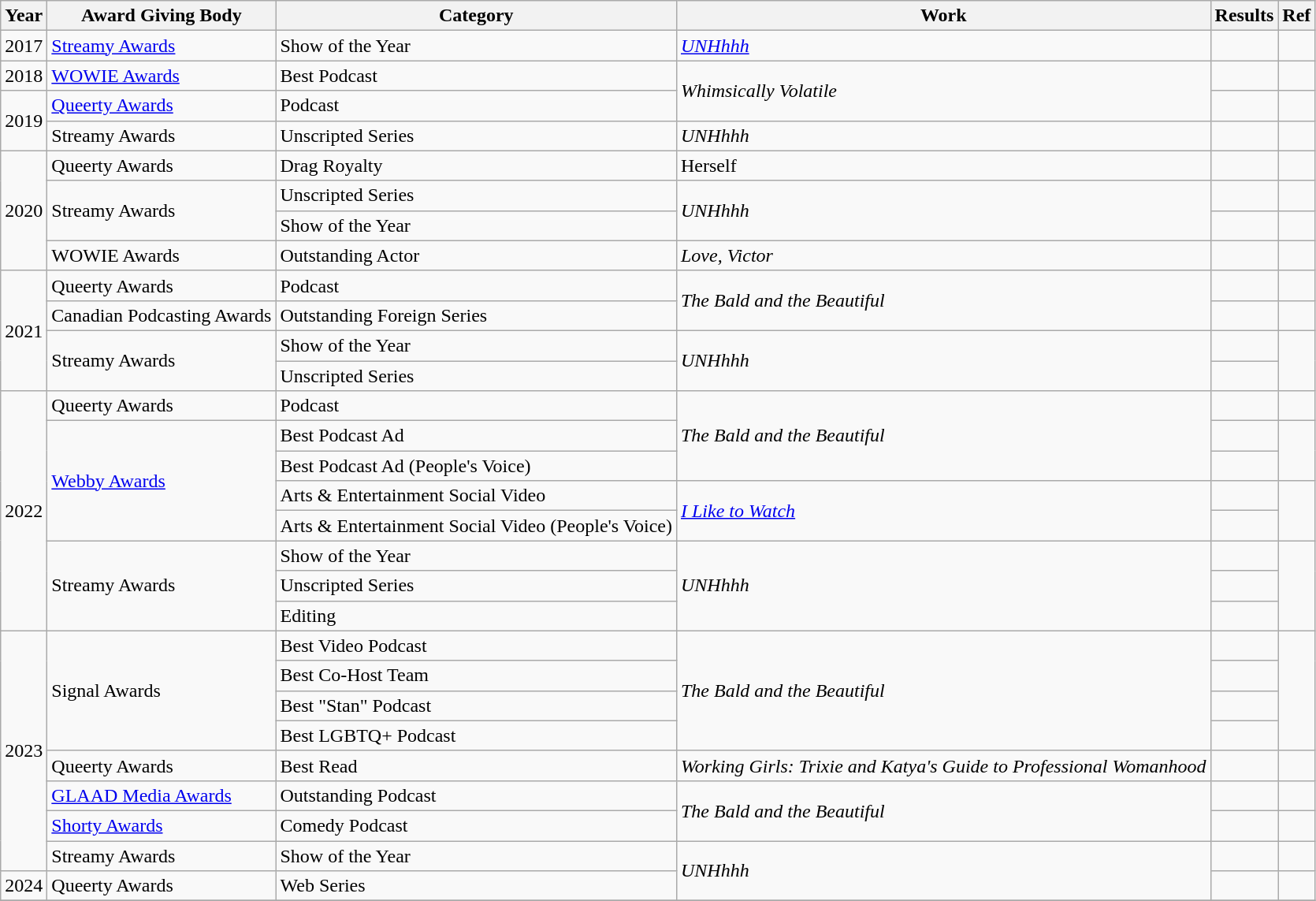<table class="wikitable sortable" >
<tr>
<th>Year</th>
<th>Award Giving Body</th>
<th>Category</th>
<th>Work</th>
<th>Results</th>
<th>Ref</th>
</tr>
<tr>
<td>2017</td>
<td><a href='#'>Streamy Awards</a></td>
<td>Show of the Year</td>
<td><em><a href='#'>UNHhhh</a></em></td>
<td></td>
<td></td>
</tr>
<tr>
<td>2018</td>
<td><a href='#'>WOWIE Awards</a></td>
<td>Best Podcast</td>
<td rowspan="2"><em>Whimsically Volatile</em></td>
<td></td>
<td></td>
</tr>
<tr>
<td rowspan="2">2019</td>
<td><a href='#'>Queerty Awards</a></td>
<td>Podcast</td>
<td></td>
<td></td>
</tr>
<tr>
<td>Streamy Awards</td>
<td>Unscripted Series</td>
<td><em>UNHhhh</em></td>
<td></td>
<td></td>
</tr>
<tr>
<td rowspan="4">2020</td>
<td>Queerty Awards</td>
<td>Drag Royalty</td>
<td>Herself</td>
<td></td>
<td></td>
</tr>
<tr>
<td rowspan="2">Streamy Awards</td>
<td>Unscripted Series</td>
<td rowspan="2"><em>UNHhhh</em></td>
<td></td>
<td></td>
</tr>
<tr>
<td>Show of the Year</td>
<td></td>
<td></td>
</tr>
<tr>
<td>WOWIE Awards</td>
<td>Outstanding Actor</td>
<td><em>Love, Victor</em></td>
<td></td>
<td></td>
</tr>
<tr>
<td rowspan="4">2021</td>
<td>Queerty Awards</td>
<td>Podcast</td>
<td rowspan="2"><em>The Bald and the Beautiful</em></td>
<td></td>
<td></td>
</tr>
<tr>
<td>Canadian Podcasting Awards</td>
<td>Outstanding Foreign Series</td>
<td></td>
<td></td>
</tr>
<tr>
<td rowspan="2">Streamy Awards</td>
<td>Show of the Year</td>
<td rowspan="2"><em>UNHhhh</em></td>
<td></td>
<td rowspan="2"></td>
</tr>
<tr>
<td>Unscripted Series</td>
<td></td>
</tr>
<tr>
<td rowspan="8">2022</td>
<td>Queerty Awards</td>
<td>Podcast</td>
<td rowspan="3"><em>The Bald and the Beautiful</em></td>
<td></td>
<td></td>
</tr>
<tr>
<td rowspan="4"><a href='#'>Webby Awards</a></td>
<td>Best Podcast Ad</td>
<td></td>
<td rowspan="2"></td>
</tr>
<tr>
<td>Best Podcast Ad (People's Voice)</td>
<td></td>
</tr>
<tr>
<td>Arts & Entertainment Social Video</td>
<td rowspan="2"><em><a href='#'>I Like to Watch</a></em></td>
<td></td>
<td rowspan="2"></td>
</tr>
<tr>
<td>Arts & Entertainment Social Video (People's Voice)</td>
<td></td>
</tr>
<tr>
<td rowspan="3">Streamy Awards</td>
<td>Show of the Year</td>
<td rowspan="3"><em>UNHhhh</em></td>
<td></td>
<td rowspan="3"></td>
</tr>
<tr>
<td>Unscripted Series</td>
<td></td>
</tr>
<tr>
<td>Editing</td>
<td></td>
</tr>
<tr>
<td rowspan="8">2023</td>
<td rowspan="4">Signal Awards</td>
<td>Best Video Podcast</td>
<td rowspan="4"><em>The Bald and the Beautiful</em></td>
<td></td>
<td rowspan="4"></td>
</tr>
<tr>
<td>Best Co-Host Team</td>
<td></td>
</tr>
<tr>
<td>Best "Stan" Podcast</td>
<td></td>
</tr>
<tr>
<td>Best LGBTQ+ Podcast</td>
<td></td>
</tr>
<tr>
<td>Queerty Awards</td>
<td>Best Read</td>
<td><em>Working Girls: Trixie and Katya's Guide to Professional Womanhood</em></td>
<td></td>
<td></td>
</tr>
<tr>
<td><a href='#'>GLAAD Media Awards</a></td>
<td>Outstanding Podcast</td>
<td rowspan="2"><em>The Bald and the Beautiful</em></td>
<td></td>
<td></td>
</tr>
<tr>
<td><a href='#'>Shorty Awards</a></td>
<td>Comedy Podcast</td>
<td></td>
<td></td>
</tr>
<tr>
<td>Streamy Awards</td>
<td>Show of the Year</td>
<td rowspan="2"><em>UNHhhh</em></td>
<td></td>
<td></td>
</tr>
<tr>
<td>2024</td>
<td>Queerty Awards</td>
<td>Web Series</td>
<td></td>
<td></td>
</tr>
<tr>
</tr>
</table>
